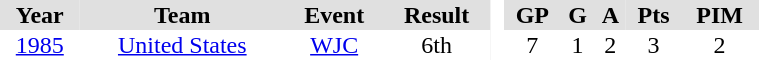<table border="0" cellpadding="1" cellspacing="0" style="text-align:center; width:40%">
<tr ALIGN="centre" bgcolor="#e0e0e0">
<th>Year</th>
<th>Team</th>
<th>Event</th>
<th>Result</th>
<th rowspan="99" bgcolor="#ffffff"> </th>
<th>GP</th>
<th>G</th>
<th>A</th>
<th>Pts</th>
<th>PIM</th>
</tr>
<tr>
<td><a href='#'>1985</a></td>
<td><a href='#'>United States</a></td>
<td><a href='#'>WJC</a></td>
<td>6th</td>
<td>7</td>
<td>1</td>
<td>2</td>
<td>3</td>
<td>2</td>
</tr>
</table>
